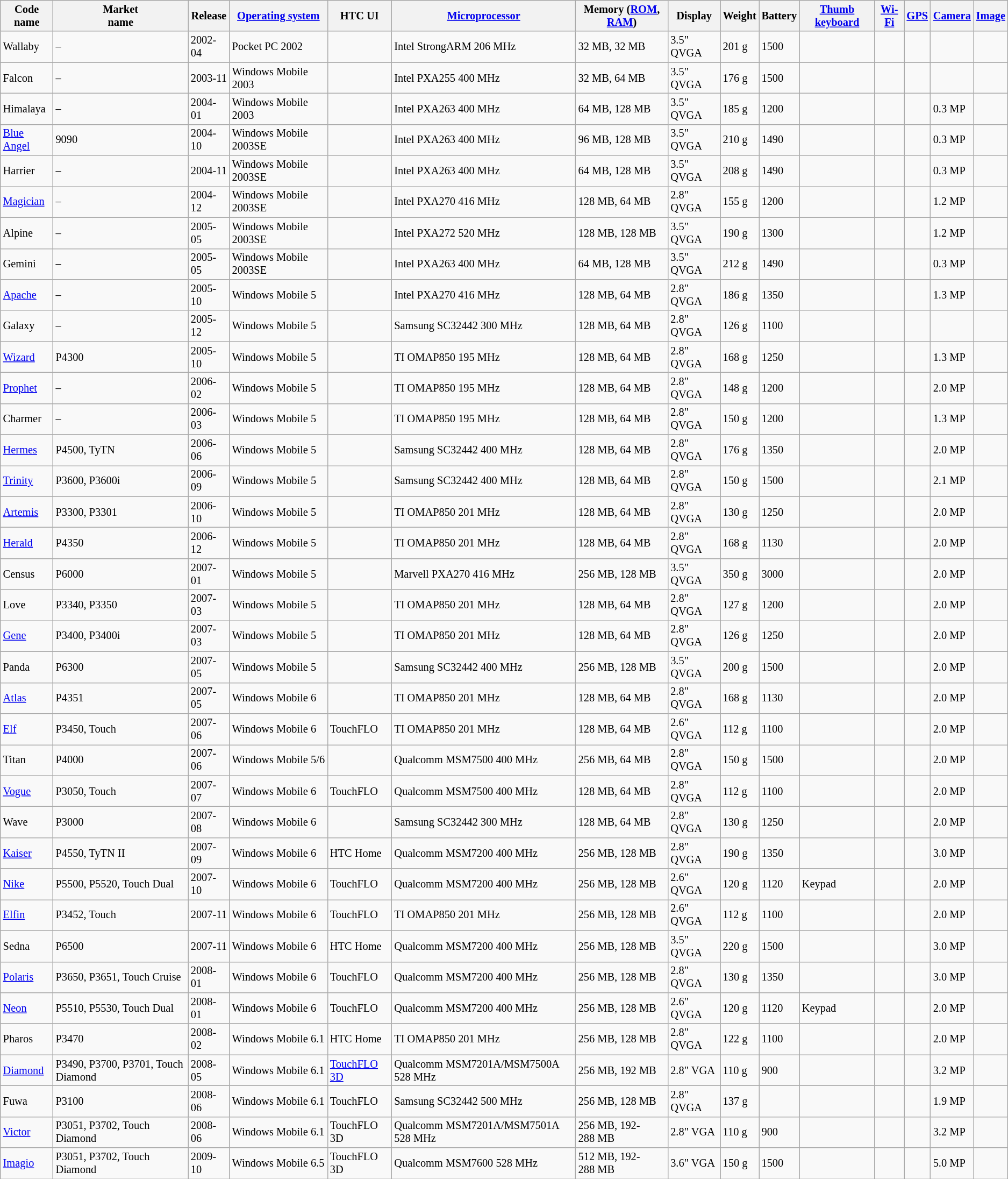<table class="wikitable sortable" style="font-size: 85%;">
<tr>
<th>Code<br>name</th>
<th>Market<br>name</th>
<th>Release</th>
<th><a href='#'>Operating system</a></th>
<th>HTC UI</th>
<th><a href='#'>Microprocessor</a></th>
<th>Memory (<a href='#'>ROM</a>, <a href='#'>RAM</a>)</th>
<th>Display</th>
<th>Weight</th>
<th>Battery</th>
<th><a href='#'>Thumb keyboard</a></th>
<th><a href='#'>Wi-Fi</a></th>
<th><a href='#'>GPS</a></th>
<th><a href='#'>Camera</a></th>
<th><a href='#'>Image</a></th>
</tr>
<tr>
<td>Wallaby</td>
<td>–</td>
<td>2002-04</td>
<td>Pocket PC 2002</td>
<td></td>
<td>Intel StrongARM 206 MHz</td>
<td>32 MB, 32 MB</td>
<td>3.5" QVGA</td>
<td>201 g</td>
<td>1500</td>
<td></td>
<td></td>
<td></td>
<td></td>
<td></td>
</tr>
<tr>
<td>Falcon</td>
<td>–</td>
<td>2003-11</td>
<td>Windows Mobile 2003</td>
<td></td>
<td>Intel PXA255 400 MHz</td>
<td>32 MB, 64 MB</td>
<td>3.5" QVGA</td>
<td>176 g</td>
<td>1500</td>
<td></td>
<td></td>
<td></td>
<td></td>
<td></td>
</tr>
<tr>
<td>Himalaya</td>
<td>–</td>
<td>2004-01</td>
<td>Windows Mobile 2003</td>
<td></td>
<td>Intel PXA263 400 MHz</td>
<td>64 MB, 128 MB</td>
<td>3.5" QVGA</td>
<td>185 g</td>
<td>1200</td>
<td></td>
<td></td>
<td></td>
<td>0.3 MP</td>
<td></td>
</tr>
<tr>
<td><a href='#'>Blue Angel</a></td>
<td>9090</td>
<td>2004-10</td>
<td>Windows Mobile 2003SE</td>
<td></td>
<td>Intel PXA263 400 MHz</td>
<td>96 MB, 128 MB</td>
<td>3.5" QVGA</td>
<td>210 g</td>
<td>1490</td>
<td></td>
<td></td>
<td></td>
<td>0.3 MP</td>
<td></td>
</tr>
<tr>
<td>Harrier</td>
<td>–</td>
<td>2004-11</td>
<td>Windows Mobile 2003SE</td>
<td></td>
<td>Intel PXA263 400 MHz</td>
<td>64 MB, 128 MB</td>
<td>3.5" QVGA</td>
<td>208 g</td>
<td>1490</td>
<td></td>
<td></td>
<td></td>
<td>0.3 MP</td>
<td></td>
</tr>
<tr>
<td><a href='#'>Magician</a></td>
<td>–</td>
<td>2004-12</td>
<td>Windows Mobile 2003SE</td>
<td></td>
<td>Intel PXA270 416 MHz</td>
<td>128 MB, 64 MB</td>
<td>2.8" QVGA</td>
<td>155 g</td>
<td>1200</td>
<td></td>
<td></td>
<td></td>
<td>1.2 MP</td>
<td></td>
</tr>
<tr>
<td>Alpine</td>
<td>–</td>
<td>2005-05</td>
<td>Windows Mobile 2003SE</td>
<td></td>
<td>Intel PXA272 520 MHz</td>
<td>128 MB, 128 MB</td>
<td>3.5" QVGA</td>
<td>190 g</td>
<td>1300</td>
<td></td>
<td></td>
<td></td>
<td>1.2 MP</td>
<td></td>
</tr>
<tr>
<td>Gemini</td>
<td>–</td>
<td>2005-05</td>
<td>Windows Mobile 2003SE</td>
<td></td>
<td>Intel PXA263 400 MHz</td>
<td>64 MB, 128 MB</td>
<td>3.5" QVGA</td>
<td>212 g</td>
<td>1490</td>
<td></td>
<td></td>
<td></td>
<td>0.3 MP</td>
<td></td>
</tr>
<tr>
<td><a href='#'>Apache</a></td>
<td>–</td>
<td>2005-10</td>
<td>Windows Mobile 5</td>
<td></td>
<td>Intel PXA270 416 MHz</td>
<td>128 MB, 64 MB</td>
<td>2.8" QVGA</td>
<td>186 g</td>
<td>1350</td>
<td></td>
<td></td>
<td></td>
<td>1.3 MP</td>
<td></td>
</tr>
<tr>
<td>Galaxy</td>
<td>–</td>
<td>2005-12</td>
<td>Windows Mobile 5</td>
<td></td>
<td>Samsung SC32442 300 MHz</td>
<td>128 MB, 64 MB</td>
<td>2.8" QVGA</td>
<td>126 g</td>
<td>1100</td>
<td></td>
<td></td>
<td></td>
<td></td>
<td></td>
</tr>
<tr>
<td><a href='#'>Wizard</a></td>
<td>P4300</td>
<td>2005-10</td>
<td>Windows Mobile 5</td>
<td></td>
<td>TI OMAP850 195 MHz</td>
<td>128 MB, 64 MB</td>
<td>2.8" QVGA</td>
<td>168 g</td>
<td>1250</td>
<td></td>
<td></td>
<td></td>
<td>1.3 MP</td>
<td></td>
</tr>
<tr>
<td><a href='#'>Prophet</a></td>
<td>–</td>
<td>2006-02</td>
<td>Windows Mobile 5</td>
<td></td>
<td>TI OMAP850 195 MHz</td>
<td>128 MB, 64 MB</td>
<td>2.8" QVGA</td>
<td>148 g</td>
<td>1200</td>
<td></td>
<td></td>
<td></td>
<td>2.0 MP</td>
<td></td>
</tr>
<tr>
<td>Charmer</td>
<td>–</td>
<td>2006-03</td>
<td>Windows Mobile 5</td>
<td></td>
<td>TI OMAP850 195 MHz</td>
<td>128 MB, 64 MB</td>
<td>2.8" QVGA</td>
<td>150 g</td>
<td>1200</td>
<td></td>
<td></td>
<td></td>
<td>1.3 MP</td>
<td></td>
</tr>
<tr>
<td><a href='#'>Hermes</a></td>
<td>P4500, TyTN</td>
<td>2006-06</td>
<td>Windows Mobile 5</td>
<td></td>
<td>Samsung SC32442 400 MHz</td>
<td>128 MB, 64 MB</td>
<td>2.8" QVGA</td>
<td>176 g</td>
<td>1350</td>
<td></td>
<td></td>
<td></td>
<td>2.0 MP</td>
<td></td>
</tr>
<tr>
<td><a href='#'>Trinity</a></td>
<td>P3600, P3600i</td>
<td>2006-09</td>
<td>Windows Mobile 5</td>
<td></td>
<td>Samsung SC32442 400 MHz</td>
<td>128 MB, 64 MB</td>
<td>2.8" QVGA</td>
<td>150 g</td>
<td>1500</td>
<td></td>
<td></td>
<td></td>
<td>2.1 MP</td>
<td></td>
</tr>
<tr>
<td><a href='#'>Artemis</a></td>
<td>P3300, P3301</td>
<td>2006-10</td>
<td>Windows Mobile 5</td>
<td></td>
<td>TI OMAP850 201 MHz</td>
<td>128 MB, 64 MB</td>
<td>2.8" QVGA</td>
<td>130 g</td>
<td>1250</td>
<td></td>
<td></td>
<td></td>
<td>2.0 MP</td>
<td></td>
</tr>
<tr>
<td><a href='#'>Herald</a></td>
<td>P4350</td>
<td>2006-12</td>
<td>Windows Mobile 5</td>
<td></td>
<td>TI OMAP850 201 MHz</td>
<td>128 MB, 64 MB</td>
<td>2.8" QVGA</td>
<td>168 g</td>
<td>1130</td>
<td></td>
<td></td>
<td></td>
<td>2.0 MP</td>
<td></td>
</tr>
<tr>
<td>Census</td>
<td>P6000</td>
<td>2007-01</td>
<td>Windows Mobile 5</td>
<td></td>
<td>Marvell PXA270 416 MHz</td>
<td>256 MB, 128 MB</td>
<td>3.5" QVGA</td>
<td>350 g</td>
<td>3000</td>
<td></td>
<td></td>
<td></td>
<td>2.0 MP</td>
<td></td>
</tr>
<tr>
<td>Love</td>
<td>P3340, P3350</td>
<td>2007-03</td>
<td>Windows Mobile 5</td>
<td></td>
<td>TI OMAP850 201 MHz</td>
<td>128 MB, 64 MB</td>
<td>2.8" QVGA</td>
<td>127 g</td>
<td>1200</td>
<td></td>
<td></td>
<td></td>
<td>2.0 MP</td>
<td></td>
</tr>
<tr>
<td><a href='#'>Gene</a></td>
<td>P3400, P3400i</td>
<td>2007-03</td>
<td>Windows Mobile 5</td>
<td></td>
<td>TI OMAP850 201 MHz</td>
<td>128 MB, 64 MB</td>
<td>2.8" QVGA</td>
<td>126 g</td>
<td>1250</td>
<td></td>
<td></td>
<td></td>
<td>2.0 MP</td>
<td></td>
</tr>
<tr>
<td>Panda</td>
<td>P6300</td>
<td>2007-05</td>
<td>Windows Mobile 5</td>
<td></td>
<td>Samsung SC32442 400 MHz</td>
<td>256 MB, 128 MB</td>
<td>3.5" QVGA</td>
<td>200 g</td>
<td>1500</td>
<td></td>
<td></td>
<td></td>
<td>2.0 MP</td>
<td></td>
</tr>
<tr>
<td><a href='#'>Atlas</a></td>
<td>P4351</td>
<td>2007-05</td>
<td>Windows Mobile 6</td>
<td></td>
<td>TI OMAP850 201 MHz</td>
<td>128 MB, 64 MB</td>
<td>2.8" QVGA</td>
<td>168 g</td>
<td>1130</td>
<td></td>
<td></td>
<td></td>
<td>2.0 MP</td>
<td></td>
</tr>
<tr>
<td><a href='#'>Elf</a></td>
<td>P3450, Touch</td>
<td>2007-06</td>
<td>Windows Mobile 6</td>
<td>TouchFLO</td>
<td>TI OMAP850 201 MHz</td>
<td>128 MB, 64 MB</td>
<td>2.6" QVGA</td>
<td>112 g</td>
<td>1100</td>
<td></td>
<td></td>
<td></td>
<td>2.0 MP</td>
<td></td>
</tr>
<tr>
<td>Titan</td>
<td>P4000</td>
<td>2007-06</td>
<td>Windows Mobile 5/6</td>
<td></td>
<td>Qualcomm MSM7500 400 MHz</td>
<td>256 MB, 64 MB</td>
<td>2.8" QVGA</td>
<td>150 g</td>
<td>1500</td>
<td></td>
<td></td>
<td></td>
<td>2.0 MP</td>
<td></td>
</tr>
<tr>
<td><a href='#'>Vogue</a></td>
<td>P3050, Touch</td>
<td>2007-07</td>
<td>Windows Mobile 6</td>
<td>TouchFLO</td>
<td>Qualcomm MSM7500 400 MHz</td>
<td>128 MB, 64 MB</td>
<td>2.8" QVGA</td>
<td>112 g</td>
<td>1100</td>
<td></td>
<td></td>
<td></td>
<td>2.0 MP</td>
<td></td>
</tr>
<tr>
<td>Wave</td>
<td>P3000</td>
<td>2007-08</td>
<td>Windows Mobile 6</td>
<td></td>
<td>Samsung SC32442 300 MHz</td>
<td>128 MB, 64 MB</td>
<td>2.8" QVGA</td>
<td>130 g</td>
<td>1250</td>
<td></td>
<td></td>
<td></td>
<td>2.0 MP</td>
<td></td>
</tr>
<tr>
<td><a href='#'>Kaiser</a></td>
<td>P4550, TyTN II</td>
<td>2007-09</td>
<td>Windows Mobile 6</td>
<td>HTC Home</td>
<td>Qualcomm MSM7200 400 MHz</td>
<td>256 MB, 128 MB</td>
<td>2.8" QVGA</td>
<td>190 g</td>
<td>1350</td>
<td></td>
<td></td>
<td></td>
<td>3.0 MP</td>
<td></td>
</tr>
<tr>
<td><a href='#'>Nike</a></td>
<td>P5500, P5520, Touch Dual</td>
<td>2007-10</td>
<td>Windows Mobile 6</td>
<td>TouchFLO</td>
<td>Qualcomm MSM7200 400 MHz</td>
<td>256 MB, 128 MB</td>
<td>2.6" QVGA</td>
<td>120 g</td>
<td>1120</td>
<td>Keypad</td>
<td></td>
<td></td>
<td>2.0 MP</td>
<td></td>
</tr>
<tr>
<td><a href='#'>Elfin</a></td>
<td>P3452, Touch</td>
<td>2007-11</td>
<td>Windows Mobile 6</td>
<td>TouchFLO</td>
<td>TI OMAP850 201 MHz</td>
<td>256 MB, 128 MB</td>
<td>2.6" QVGA</td>
<td>112 g</td>
<td>1100</td>
<td></td>
<td></td>
<td></td>
<td>2.0 MP</td>
<td></td>
</tr>
<tr>
<td>Sedna</td>
<td>P6500</td>
<td>2007-11</td>
<td>Windows Mobile 6</td>
<td>HTC Home</td>
<td>Qualcomm MSM7200 400 MHz</td>
<td>256 MB, 128 MB</td>
<td>3.5" QVGA</td>
<td>220 g</td>
<td>1500</td>
<td></td>
<td></td>
<td></td>
<td>3.0 MP</td>
<td></td>
</tr>
<tr>
<td><a href='#'>Polaris</a></td>
<td>P3650, P3651, Touch Cruise</td>
<td>2008-01</td>
<td>Windows Mobile 6</td>
<td>TouchFLO</td>
<td>Qualcomm MSM7200 400 MHz</td>
<td>256 MB, 128 MB</td>
<td>2.8" QVGA</td>
<td>130 g</td>
<td>1350</td>
<td></td>
<td></td>
<td></td>
<td>3.0 MP</td>
<td></td>
</tr>
<tr>
<td><a href='#'>Neon</a></td>
<td>P5510, P5530, Touch Dual</td>
<td>2008-01</td>
<td>Windows Mobile 6</td>
<td>TouchFLO</td>
<td>Qualcomm MSM7200 400 MHz</td>
<td>256 MB, 128 MB</td>
<td>2.6" QVGA</td>
<td>120 g</td>
<td>1120</td>
<td>Keypad</td>
<td></td>
<td></td>
<td>2.0 MP</td>
<td></td>
</tr>
<tr>
<td>Pharos</td>
<td>P3470</td>
<td>2008-02</td>
<td>Windows Mobile 6.1</td>
<td>HTC Home</td>
<td>TI OMAP850 201 MHz</td>
<td>256 MB, 128 MB</td>
<td>2.8" QVGA</td>
<td>122 g</td>
<td>1100</td>
<td></td>
<td></td>
<td></td>
<td>2.0 MP</td>
<td></td>
</tr>
<tr>
<td><a href='#'>Diamond</a></td>
<td>P3490, P3700, P3701, Touch Diamond</td>
<td>2008-05</td>
<td>Windows Mobile 6.1</td>
<td><a href='#'>TouchFLO 3D</a></td>
<td>Qualcomm MSM7201A/MSM7500A 528 MHz</td>
<td>256 MB, 192 MB</td>
<td>2.8" VGA</td>
<td>110 g</td>
<td>900</td>
<td></td>
<td></td>
<td></td>
<td>3.2 MP</td>
<td></td>
</tr>
<tr>
<td>Fuwa</td>
<td>P3100</td>
<td>2008-06</td>
<td>Windows Mobile 6.1</td>
<td>TouchFLO</td>
<td>Samsung SC32442 500 MHz</td>
<td>256 MB, 128 MB</td>
<td>2.8" QVGA</td>
<td>137 g</td>
<td></td>
<td></td>
<td></td>
<td></td>
<td>1.9 MP</td>
<td></td>
</tr>
<tr>
<td><a href='#'>Victor</a></td>
<td>P3051, P3702, Touch Diamond</td>
<td>2008-06</td>
<td>Windows Mobile 6.1</td>
<td>TouchFLO 3D</td>
<td>Qualcomm MSM7201A/MSM7501A 528 MHz</td>
<td>256 MB, 192-288 MB</td>
<td>2.8" VGA</td>
<td>110 g</td>
<td>900</td>
<td></td>
<td></td>
<td></td>
<td>3.2 MP</td>
<td></td>
</tr>
<tr>
<td><a href='#'>Imagio</a></td>
<td>P3051, P3702, Touch Diamond</td>
<td>2009-10</td>
<td>Windows Mobile 6.5</td>
<td>TouchFLO 3D</td>
<td>Qualcomm MSM7600 528 MHz</td>
<td>512 MB, 192-288 MB</td>
<td>3.6" VGA</td>
<td>150 g</td>
<td>1500</td>
<td></td>
<td></td>
<td></td>
<td>5.0 MP</td>
<td></td>
</tr>
</table>
